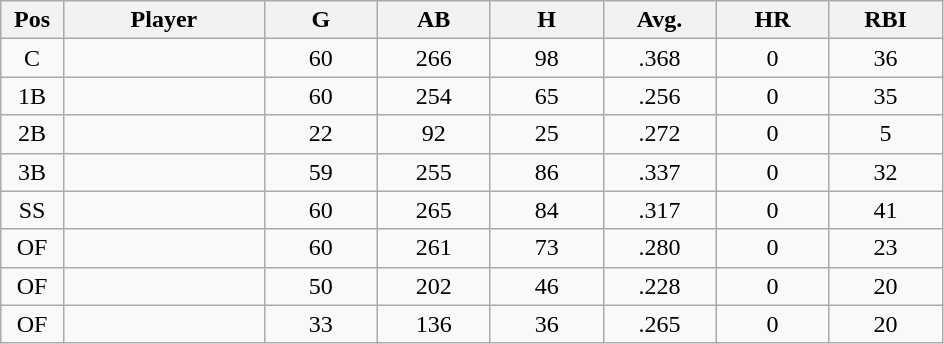<table class="wikitable sortable">
<tr>
<th bgcolor="#DDDDFF" width="5%">Pos</th>
<th bgcolor="#DDDDFF" width="16%">Player</th>
<th bgcolor="#DDDDFF" width="9%">G</th>
<th bgcolor="#DDDDFF" width="9%">AB</th>
<th bgcolor="#DDDDFF" width="9%">H</th>
<th bgcolor="#DDDDFF" width="9%">Avg.</th>
<th bgcolor="#DDDDFF" width="9%">HR</th>
<th bgcolor="#DDDDFF" width="9%">RBI</th>
</tr>
<tr align="center">
<td>C</td>
<td></td>
<td>60</td>
<td>266</td>
<td>98</td>
<td>.368</td>
<td>0</td>
<td>36</td>
</tr>
<tr align="center">
<td>1B</td>
<td></td>
<td>60</td>
<td>254</td>
<td>65</td>
<td>.256</td>
<td>0</td>
<td>35</td>
</tr>
<tr align="center">
<td>2B</td>
<td></td>
<td>22</td>
<td>92</td>
<td>25</td>
<td>.272</td>
<td>0</td>
<td>5</td>
</tr>
<tr align="center">
<td>3B</td>
<td></td>
<td>59</td>
<td>255</td>
<td>86</td>
<td>.337</td>
<td>0</td>
<td>32</td>
</tr>
<tr align="center">
<td>SS</td>
<td></td>
<td>60</td>
<td>265</td>
<td>84</td>
<td>.317</td>
<td>0</td>
<td>41</td>
</tr>
<tr align="center">
<td>OF</td>
<td></td>
<td>60</td>
<td>261</td>
<td>73</td>
<td>.280</td>
<td>0</td>
<td>23</td>
</tr>
<tr align="center">
<td>OF</td>
<td></td>
<td>50</td>
<td>202</td>
<td>46</td>
<td>.228</td>
<td>0</td>
<td>20</td>
</tr>
<tr align="center">
<td>OF</td>
<td></td>
<td>33</td>
<td>136</td>
<td>36</td>
<td>.265</td>
<td>0</td>
<td>20</td>
</tr>
</table>
